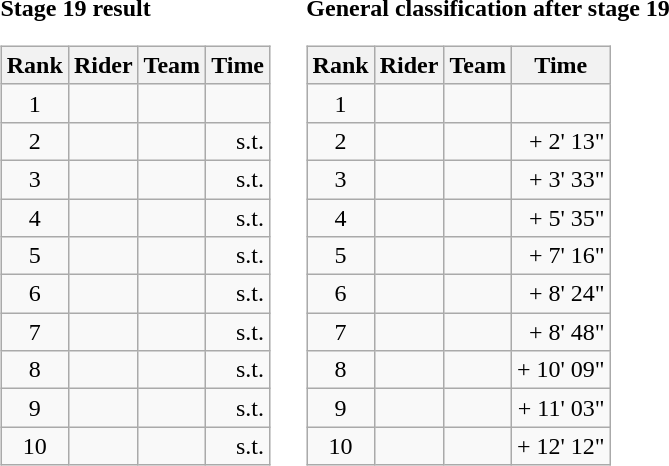<table>
<tr>
<td><strong>Stage 19 result</strong><br><table class="wikitable">
<tr>
<th scope="col">Rank</th>
<th scope="col">Rider</th>
<th scope="col">Team</th>
<th scope="col">Time</th>
</tr>
<tr>
<td style="text-align:center;">1</td>
<td></td>
<td></td>
<td style="text-align:right;"></td>
</tr>
<tr>
<td style="text-align:center;">2</td>
<td></td>
<td></td>
<td style="text-align:right;">s.t.</td>
</tr>
<tr>
<td style="text-align:center;">3</td>
<td></td>
<td></td>
<td style="text-align:right;">s.t.</td>
</tr>
<tr>
<td style="text-align:center;">4</td>
<td></td>
<td></td>
<td style="text-align:right;">s.t.</td>
</tr>
<tr>
<td style="text-align:center;">5</td>
<td></td>
<td></td>
<td style="text-align:right;">s.t.</td>
</tr>
<tr>
<td style="text-align:center;">6</td>
<td></td>
<td></td>
<td style="text-align:right;">s.t.</td>
</tr>
<tr>
<td style="text-align:center;">7</td>
<td></td>
<td></td>
<td style="text-align:right;">s.t.</td>
</tr>
<tr>
<td style="text-align:center;">8</td>
<td></td>
<td></td>
<td style="text-align:right;">s.t.</td>
</tr>
<tr>
<td style="text-align:center;">9</td>
<td></td>
<td></td>
<td style="text-align:right;">s.t.</td>
</tr>
<tr>
<td style="text-align:center;">10</td>
<td></td>
<td></td>
<td style="text-align:right;">s.t.</td>
</tr>
</table>
</td>
<td></td>
<td><strong>General classification after stage 19</strong><br><table class="wikitable">
<tr>
<th scope="col">Rank</th>
<th scope="col">Rider</th>
<th scope="col">Team</th>
<th scope="col">Time</th>
</tr>
<tr>
<td style="text-align:center;">1</td>
<td> </td>
<td></td>
<td style="text-align:right;"></td>
</tr>
<tr>
<td style="text-align:center;">2</td>
<td></td>
<td></td>
<td style="text-align:right;">+ 2' 13"</td>
</tr>
<tr>
<td style="text-align:center;">3</td>
<td></td>
<td></td>
<td style="text-align:right;">+ 3' 33"</td>
</tr>
<tr>
<td style="text-align:center;">4</td>
<td></td>
<td></td>
<td style="text-align:right;">+ 5' 35"</td>
</tr>
<tr>
<td style="text-align:center;">5</td>
<td></td>
<td></td>
<td style="text-align:right;">+ 7' 16"</td>
</tr>
<tr>
<td style="text-align:center;">6</td>
<td></td>
<td></td>
<td style="text-align:right;">+ 8' 24"</td>
</tr>
<tr>
<td style="text-align:center;">7</td>
<td></td>
<td></td>
<td style="text-align:right;">+ 8' 48"</td>
</tr>
<tr>
<td style="text-align:center;">8</td>
<td></td>
<td></td>
<td style="text-align:right;">+ 10' 09"</td>
</tr>
<tr>
<td style="text-align:center;">9</td>
<td></td>
<td></td>
<td style="text-align:right;">+ 11' 03"</td>
</tr>
<tr>
<td style="text-align:center;">10</td>
<td></td>
<td></td>
<td style="text-align:right;">+ 12' 12"</td>
</tr>
</table>
</td>
</tr>
</table>
